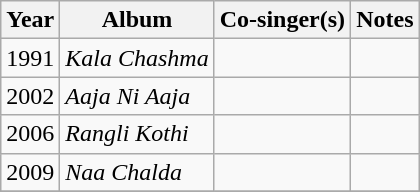<table class="wikitable sortable">
<tr>
<th>Year</th>
<th>Album</th>
<th>Co-singer(s)</th>
<th>Notes</th>
</tr>
<tr>
<td>1991</td>
<td><em>Kala Chashma</em></td>
<td></td>
<td></td>
</tr>
<tr>
<td>2002</td>
<td><em>Aaja Ni Aaja</em></td>
<td></td>
<td></td>
</tr>
<tr>
<td>2006</td>
<td><em>Rangli Kothi</em></td>
<td></td>
<td></td>
</tr>
<tr>
<td>2009</td>
<td><em>Naa Chalda</em></td>
<td></td>
<td></td>
</tr>
<tr>
</tr>
</table>
